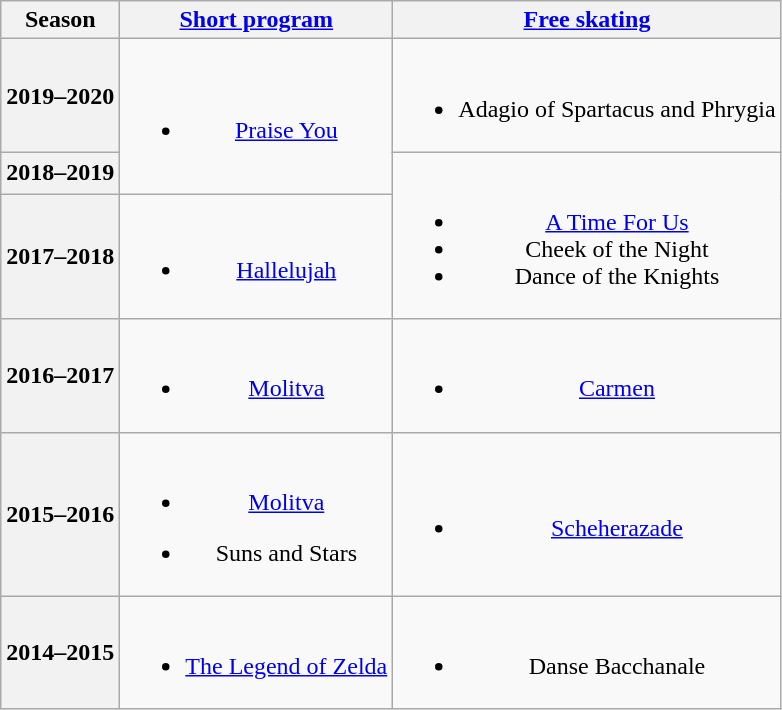<table class=wikitable style=text-align:center>
<tr>
<th>Season</th>
<th><a href='#'>Short program</a></th>
<th><a href='#'>Free skating</a></th>
</tr>
<tr>
<th>2019–2020 <br></th>
<td rowspan=2><br><ul><li><a href='#'>Praise You</a> <br></li></ul></td>
<td><br><ul><li>Adagio of Spartacus and Phrygia <br></li></ul></td>
</tr>
<tr>
<th>2018–2019 <br></th>
<td rowspan=2><br><ul><li><a href='#'>A Time For Us</a> <br></li><li>Cheek of the Night <br></li><li>Dance of the Knights <br></li></ul></td>
</tr>
<tr>
<th>2017–2018 <br></th>
<td><br><ul><li><a href='#'>Hallelujah</a> <br></li></ul></td>
</tr>
<tr>
<th>2016–2017 <br></th>
<td><br><ul><li><a href='#'>Molitva</a> <br></li></ul></td>
<td><br><ul><li><a href='#'>Carmen</a> <br></li></ul></td>
</tr>
<tr>
<th>2015–2016 <br> </th>
<td><br><ul><li><a href='#'>Molitva</a> <br></li></ul><ul><li>Suns and Stars <br></li></ul></td>
<td><br><ul><li><a href='#'>Scheherazade</a> <br></li></ul></td>
</tr>
<tr>
<th>2014–2015 <br> </th>
<td><br><ul><li><a href='#'>The Legend of Zelda</a> <br></li></ul></td>
<td><br><ul><li>Danse Bacchanale <br></li></ul></td>
</tr>
</table>
